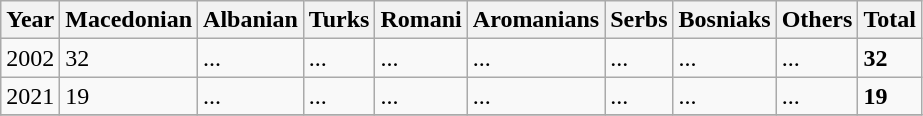<table class="wikitable">
<tr>
<th>Year</th>
<th>Macedonian</th>
<th>Albanian</th>
<th>Turks</th>
<th>Romani</th>
<th>Aromanians</th>
<th>Serbs</th>
<th>Bosniaks</th>
<th><abbr>Others</abbr></th>
<th>Total</th>
</tr>
<tr>
<td>2002</td>
<td>32</td>
<td>...</td>
<td>...</td>
<td>...</td>
<td>...</td>
<td>...</td>
<td>...</td>
<td>...</td>
<td><strong>32</strong></td>
</tr>
<tr>
<td>2021</td>
<td>19</td>
<td>...</td>
<td>...</td>
<td>...</td>
<td>...</td>
<td>...</td>
<td>...</td>
<td>...</td>
<td><strong>19</strong></td>
</tr>
<tr>
</tr>
</table>
